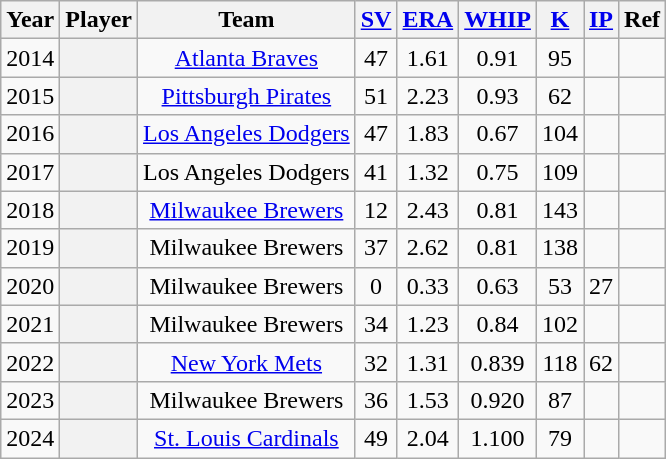<table class="wikitable sortable plainrowheaders"  style="text-align:center;">
<tr>
<th scope="col">Year</th>
<th scope="col">Player</th>
<th scope="col">Team</th>
<th scope="col"><a href='#'>SV</a></th>
<th scope="col"><a href='#'>ERA</a></th>
<th scope="col"><a href='#'>WHIP</a></th>
<th scope="col"><a href='#'>K</a></th>
<th scope="col"><a href='#'>IP</a></th>
<th scope="col" class="unsortable">Ref</th>
</tr>
<tr>
<td>2014</td>
<th scope="row" style="text-align:center"></th>
<td><a href='#'>Atlanta Braves</a></td>
<td>47</td>
<td>1.61</td>
<td>0.91</td>
<td>95</td>
<td data-sort-value="61.67"></td>
<td></td>
</tr>
<tr>
<td>2015</td>
<th scope="row" style="text-align:center"></th>
<td><a href='#'>Pittsburgh Pirates</a></td>
<td>51</td>
<td>2.23</td>
<td>0.93</td>
<td>62</td>
<td data-sort-value="76.67"></td>
<td></td>
</tr>
<tr>
<td>2016</td>
<th scope="row" style="text-align:center"></th>
<td><a href='#'>Los Angeles Dodgers</a></td>
<td>47</td>
<td>1.83</td>
<td>0.67</td>
<td>104</td>
<td data-sort-value="68.67"></td>
<td></td>
</tr>
<tr>
<td>2017</td>
<th scope="row" style="text-align:center"> </th>
<td>Los Angeles Dodgers</td>
<td>41</td>
<td>1.32</td>
<td>0.75</td>
<td>109</td>
<td data-sort-value="68.33"></td>
<td></td>
</tr>
<tr>
<td>2018</td>
<th scope="row" style="text-align:center"></th>
<td><a href='#'>Milwaukee Brewers</a></td>
<td>12</td>
<td>2.43</td>
<td>0.81</td>
<td>143</td>
<td data-sort-value="81.33"></td>
<td></td>
</tr>
<tr>
<td>2019</td>
<th scope="row" style="text-align:center"> <br></th>
<td>Milwaukee Brewers</td>
<td>37</td>
<td>2.62</td>
<td>0.81</td>
<td>138</td>
<td data-sort-value="75.67"></td>
<td></td>
</tr>
<tr>
<td>2020</td>
<th scope="row" style="text-align:center"><br></th>
<td>Milwaukee Brewers</td>
<td>0</td>
<td>0.33</td>
<td>0.63</td>
<td>53</td>
<td>27</td>
<td></td>
</tr>
<tr>
<td>2021</td>
<th scope="row" style="text-align:center"> <br></th>
<td>Milwaukee Brewers</td>
<td>34</td>
<td>1.23</td>
<td>0.84</td>
<td>102</td>
<td data-sort-value="58.67"></td>
<td></td>
</tr>
<tr>
<td>2022</td>
<th scope="row" style="text-align:center"> </th>
<td><a href='#'>New York Mets</a></td>
<td>32</td>
<td>1.31</td>
<td>0.839</td>
<td>118</td>
<td>62</td>
<td></td>
</tr>
<tr>
<td>2023</td>
<th scope="row" style="text-align:center"> </th>
<td>Milwaukee Brewers</td>
<td>36</td>
<td>1.53</td>
<td>0.920</td>
<td>87</td>
<td IP data-sort-value="58.67"></td>
<td></td>
</tr>
<tr>
<td>2024</td>
<th scope="row" style="text-align:center"></th>
<td><a href='#'>St. Louis Cardinals</a></td>
<td>49</td>
<td>2.04</td>
<td>1.100</td>
<td>79</td>
<td IP data-sort-value="58.67"></td>
<td></td>
</tr>
</table>
